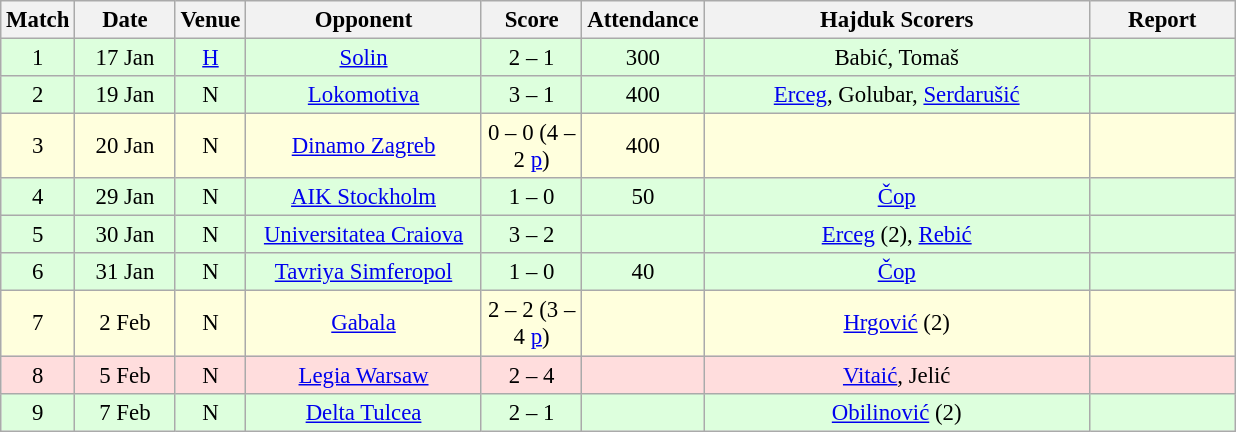<table class="wikitable sortable" style="text-align: center; font-size:95%;">
<tr>
<th width="30">Match</th>
<th width="60">Date<br></th>
<th width="20">Venue<br></th>
<th width="150">Opponent<br></th>
<th width="60">Score<br></th>
<th width="40">Attendance<br></th>
<th width="250">Hajduk Scorers</th>
<th width="90" class="unsortable">Report</th>
</tr>
<tr bgcolor="#ddffdd">
<td>1</td>
<td>17 Jan</td>
<td><a href='#'>H</a></td>
<td><a href='#'>Solin</a></td>
<td>2 – 1</td>
<td>300</td>
<td>Babić, Tomaš</td>
<td></td>
</tr>
<tr bgcolor="#ddffdd">
<td>2</td>
<td>19 Jan</td>
<td>N </td>
<td><a href='#'>Lokomotiva</a></td>
<td>3 – 1</td>
<td>400</td>
<td><a href='#'>Erceg</a>, Golubar, <a href='#'>Serdarušić</a></td>
<td></td>
</tr>
<tr bgcolor="#ffffdd">
<td>3</td>
<td>20 Jan</td>
<td>N </td>
<td><a href='#'>Dinamo Zagreb</a></td>
<td>0 – 0 (4 – 2 <a href='#'>p</a>)</td>
<td>400</td>
<td></td>
<td></td>
</tr>
<tr bgcolor="#ddffdd">
<td>4</td>
<td>29 Jan</td>
<td>N </td>
<td><a href='#'>AIK Stockholm</a> </td>
<td>1 – 0</td>
<td>50</td>
<td><a href='#'>Čop</a></td>
<td></td>
</tr>
<tr bgcolor="#ddffdd">
<td>5</td>
<td>30 Jan</td>
<td>N </td>
<td><a href='#'>Universitatea Craiova</a> </td>
<td>3 – 2</td>
<td></td>
<td><a href='#'>Erceg</a> (2), <a href='#'>Rebić</a></td>
<td></td>
</tr>
<tr bgcolor="#ddffdd">
<td>6</td>
<td>31 Jan</td>
<td>N </td>
<td><a href='#'>Tavriya Simferopol</a> </td>
<td>1 – 0</td>
<td>40</td>
<td><a href='#'>Čop</a></td>
<td></td>
</tr>
<tr bgcolor="#ffffdd">
<td>7</td>
<td>2 Feb</td>
<td>N </td>
<td><a href='#'>Gabala</a> </td>
<td>2 – 2 (3 – 4 <a href='#'>p</a>)</td>
<td></td>
<td><a href='#'>Hrgović</a> (2)</td>
<td></td>
</tr>
<tr bgcolor="#ffdddd">
<td>8</td>
<td>5 Feb</td>
<td>N </td>
<td><a href='#'>Legia Warsaw</a> </td>
<td>2 – 4</td>
<td></td>
<td><a href='#'>Vitaić</a>, Jelić</td>
<td></td>
</tr>
<tr bgcolor="#ddffdd">
<td>9</td>
<td>7 Feb</td>
<td>N </td>
<td><a href='#'>Delta Tulcea</a> </td>
<td>2 – 1</td>
<td></td>
<td><a href='#'>Obilinović</a> (2)</td>
<td></td>
</tr>
</table>
